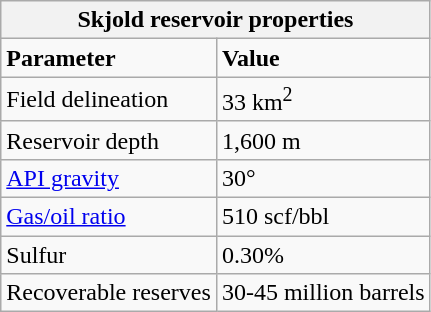<table class="wikitable">
<tr>
<th colspan="2"><strong>Skjold reservoir properties</strong> </th>
</tr>
<tr>
<td><strong>Parameter</strong></td>
<td><strong>Value</strong></td>
</tr>
<tr>
<td>Field delineation</td>
<td>33 km<sup>2</sup></td>
</tr>
<tr>
<td>Reservoir depth</td>
<td>1,600 m</td>
</tr>
<tr>
<td><a href='#'>API gravity</a></td>
<td>30°</td>
</tr>
<tr>
<td><a href='#'>Gas/oil ratio</a></td>
<td>510 scf/bbl</td>
</tr>
<tr>
<td>Sulfur</td>
<td>0.30%</td>
</tr>
<tr>
<td>Recoverable reserves</td>
<td>30-45 million barrels</td>
</tr>
</table>
